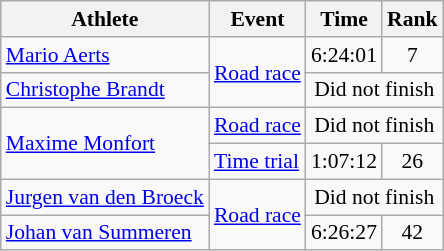<table class="wikitable" style="font-size:90%">
<tr>
<th>Athlete</th>
<th>Event</th>
<th>Time</th>
<th>Rank</th>
</tr>
<tr align=center>
<td align=left><a href='#'>Mario Aerts</a></td>
<td align=left rowspan=2><a href='#'>Road race</a></td>
<td>6:24:01</td>
<td>7</td>
</tr>
<tr align=center>
<td align=left><a href='#'>Christophe Brandt</a></td>
<td colspan=2>Did not finish</td>
</tr>
<tr align=center>
<td align=left rowspan=2><a href='#'>Maxime Monfort</a></td>
<td align=left><a href='#'>Road race</a></td>
<td colspan=2>Did not finish</td>
</tr>
<tr align=center>
<td align=left><a href='#'>Time trial</a></td>
<td>1:07:12</td>
<td>26</td>
</tr>
<tr align=center>
<td align=left><a href='#'>Jurgen van den Broeck</a></td>
<td align=left rowspan=2><a href='#'>Road race</a></td>
<td colspan=2>Did not finish</td>
</tr>
<tr align=center>
<td align=left><a href='#'>Johan van Summeren</a></td>
<td>6:26:27</td>
<td>42</td>
</tr>
</table>
